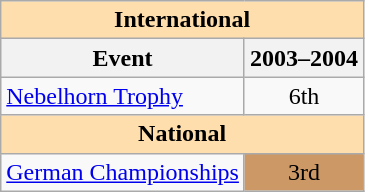<table class="wikitable" style="text-align:center">
<tr>
<th style="background-color: #ffdead; " colspan=2 align=center>International</th>
</tr>
<tr>
<th>Event</th>
<th>2003–2004</th>
</tr>
<tr>
<td align=left><a href='#'>Nebelhorn Trophy</a></td>
<td>6th</td>
</tr>
<tr>
<th style="background-color: #ffdead; " colspan=2 align=center>National</th>
</tr>
<tr>
<td align=left><a href='#'>German Championships</a></td>
<td bgcolor=cc9966>3rd</td>
</tr>
</table>
